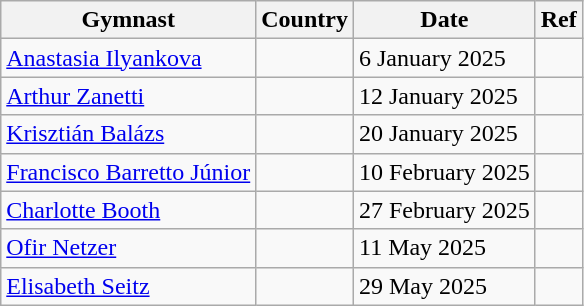<table class="wikitable">
<tr>
<th>Gymnast</th>
<th>Country</th>
<th>Date</th>
<th>Ref</th>
</tr>
<tr>
<td><a href='#'>Anastasia Ilyankova</a></td>
<td></td>
<td>6 January 2025</td>
<td></td>
</tr>
<tr>
<td><a href='#'>Arthur Zanetti</a></td>
<td></td>
<td>12 January 2025</td>
<td></td>
</tr>
<tr>
<td><a href='#'>Krisztián Balázs</a></td>
<td></td>
<td>20 January 2025</td>
<td></td>
</tr>
<tr>
<td><a href='#'>Francisco Barretto Júnior</a></td>
<td></td>
<td>10 February 2025</td>
<td></td>
</tr>
<tr>
<td><a href='#'>Charlotte Booth</a></td>
<td></td>
<td>27 February 2025</td>
<td></td>
</tr>
<tr>
<td><a href='#'>Ofir Netzer</a></td>
<td></td>
<td>11 May 2025</td>
<td></td>
</tr>
<tr>
<td><a href='#'>Elisabeth Seitz</a></td>
<td></td>
<td>29 May 2025</td>
<td></td>
</tr>
</table>
